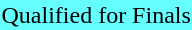<table>
<tr bgcolor="66FFFF">
<td>Qualified for Finals</td>
</tr>
</table>
